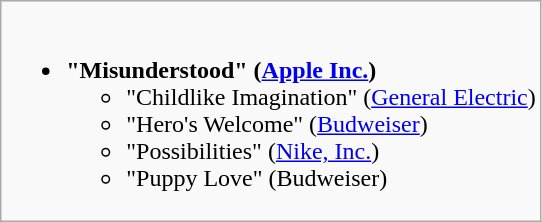<table class="wikitable">
<tr>
<td style="vertical-align:top;"><br><ul><li><strong>"Misunderstood" (<a href='#'>Apple Inc.</a>)</strong><ul><li>"Childlike Imagination" (<a href='#'>General Electric</a>)</li><li>"Hero's Welcome" (<a href='#'>Budweiser</a>)</li><li>"Possibilities" (<a href='#'>Nike, Inc.</a>)</li><li>"Puppy Love" (Budweiser)</li></ul></li></ul></td>
</tr>
</table>
